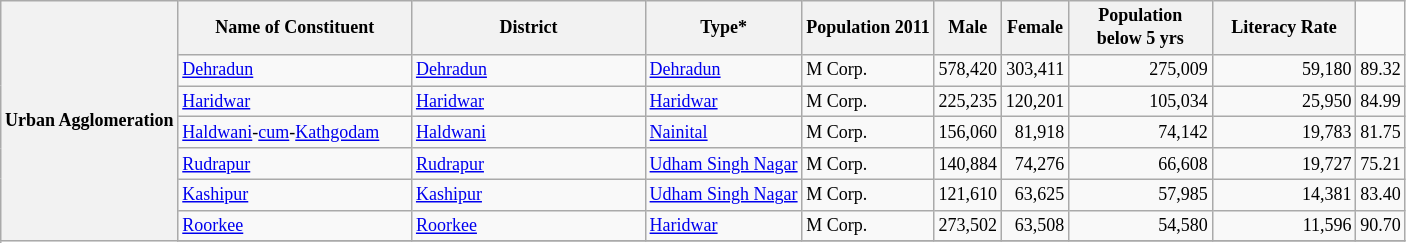<table class="sortable wikitable" style="text-align:center;font-size: 9pt">
<tr>
<th rowspan="150" rowspan="1">Urban Agglomeration</th>
<th width="150" rowspan="1">Name of Constituent</th>
<th width="150" rowspan="1">District</th>
<th rowspan="1">Type*</th>
<th rowspan="1">Population 2011</th>
<th rowspan="1">Male</th>
<th rowspan="1">Female</th>
<th width="90" rowspan="1">Population<br> below 5 yrs</th>
<th width="90" rowspan="1">Literacy Rate</th>
</tr>
<tr>
<td align="left"><a href='#'>Dehradun</a></td>
<td align="left"><a href='#'>Dehradun</a></td>
<td align="left"><a href='#'>Dehradun</a></td>
<td align="left">M Corp.</td>
<td align="right">578,420</td>
<td align="right">303,411</td>
<td align="right">275,009</td>
<td align="right">59,180</td>
<td align="right">89.32</td>
</tr>
<tr>
<td align="left"><a href='#'>Haridwar</a></td>
<td align="left"><a href='#'>Haridwar</a></td>
<td align="left"><a href='#'>Haridwar</a></td>
<td align="left">M Corp.</td>
<td align="right">225,235</td>
<td align="right">120,201</td>
<td align="right">105,034</td>
<td align="right">25,950</td>
<td align="right">84.99</td>
</tr>
<tr>
<td align="left"><a href='#'>Haldwani</a>-<a href='#'>cum</a>-<a href='#'>Kathgodam</a></td>
<td align="left"><a href='#'>Haldwani</a></td>
<td align="left"><a href='#'>Nainital</a></td>
<td align="left">M Corp.</td>
<td align="right">156,060</td>
<td align="right">81,918</td>
<td align="right">74,142</td>
<td align="right">19,783</td>
<td align="right">81.75</td>
</tr>
<tr>
<td align="left"><a href='#'>Rudrapur</a></td>
<td align="left"><a href='#'>Rudrapur</a></td>
<td align="left"><a href='#'>Udham Singh Nagar</a></td>
<td align="left">M Corp.</td>
<td align="right">140,884</td>
<td align="right">74,276</td>
<td align="right">66,608</td>
<td align="right">19,727</td>
<td align="right">75.21</td>
</tr>
<tr>
<td align="left"><a href='#'>Kashipur</a></td>
<td align="left"><a href='#'>Kashipur</a></td>
<td align="left"><a href='#'>Udham Singh Nagar</a></td>
<td align="left">M Corp.</td>
<td align="right">121,610</td>
<td align="right">63,625</td>
<td align="right">57,985</td>
<td align="right">14,381</td>
<td align="right">83.40</td>
</tr>
<tr>
<td align="left"><a href='#'>Roorkee</a></td>
<td align="left"><a href='#'>Roorkee</a></td>
<td align="left"><a href='#'>Haridwar</a></td>
<td align="left">M Corp.</td>
<td align="right">273,502</td>
<td align="right">63,508</td>
<td align="right">54,580</td>
<td align="right">11,596</td>
<td align="right">90.70</td>
</tr>
<tr>
</tr>
</table>
